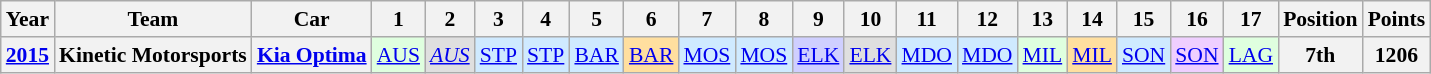<table class="wikitable" style="text-align:center; font-size:90%">
<tr>
<th>Year</th>
<th>Team</th>
<th>Car</th>
<th>1</th>
<th>2</th>
<th>3</th>
<th>4</th>
<th>5</th>
<th>6</th>
<th>7</th>
<th>8</th>
<th>9</th>
<th>10</th>
<th>11</th>
<th>12</th>
<th>13</th>
<th>14</th>
<th>15</th>
<th>16</th>
<th>17</th>
<th>Position</th>
<th>Points</th>
</tr>
<tr>
<th><a href='#'>2015</a></th>
<th>Kinetic Motorsports</th>
<th><a href='#'>Kia Optima</a></th>
<td style="background:#DFFFDF;"><a href='#'>AUS</a><br></td>
<td style="background:#DFDFDF;"><em><a href='#'>AUS</a><br></em></td>
<td style="background:#CFEAFF;"><a href='#'>STP</a><br></td>
<td style="background:#CFEAFF;"><a href='#'>STP</a><br></td>
<td style="background:#CFEAFF;"><a href='#'>BAR</a><br></td>
<td style="background:#FFDF9F;"><a href='#'>BAR</a><br></td>
<td style="background:#CFEAFF;"><a href='#'>MOS</a><br></td>
<td style="background:#CFEAFF;"><a href='#'>MOS</a><br></td>
<td style="background:#CFCFFF;"><a href='#'>ELK</a><br></td>
<td style="background:#DFDFDF;"><a href='#'>ELK</a><br></td>
<td style="background:#CFEAFF;"><a href='#'>MDO</a><br></td>
<td style="background:#CFEAFF;"><a href='#'>MDO</a><br></td>
<td style="background:#DFFFDF;"><a href='#'>MIL</a><br></td>
<td style="background:#FFDF9F;"><a href='#'>MIL</a><br></td>
<td style="background:#CFEAFF;"><a href='#'>SON</a><br></td>
<td style="background:#EFCFFF;"><a href='#'>SON</a><br></td>
<td style="background:#DFFFDF;"><a href='#'>LAG</a><br></td>
<th>7th</th>
<th>1206</th>
</tr>
</table>
